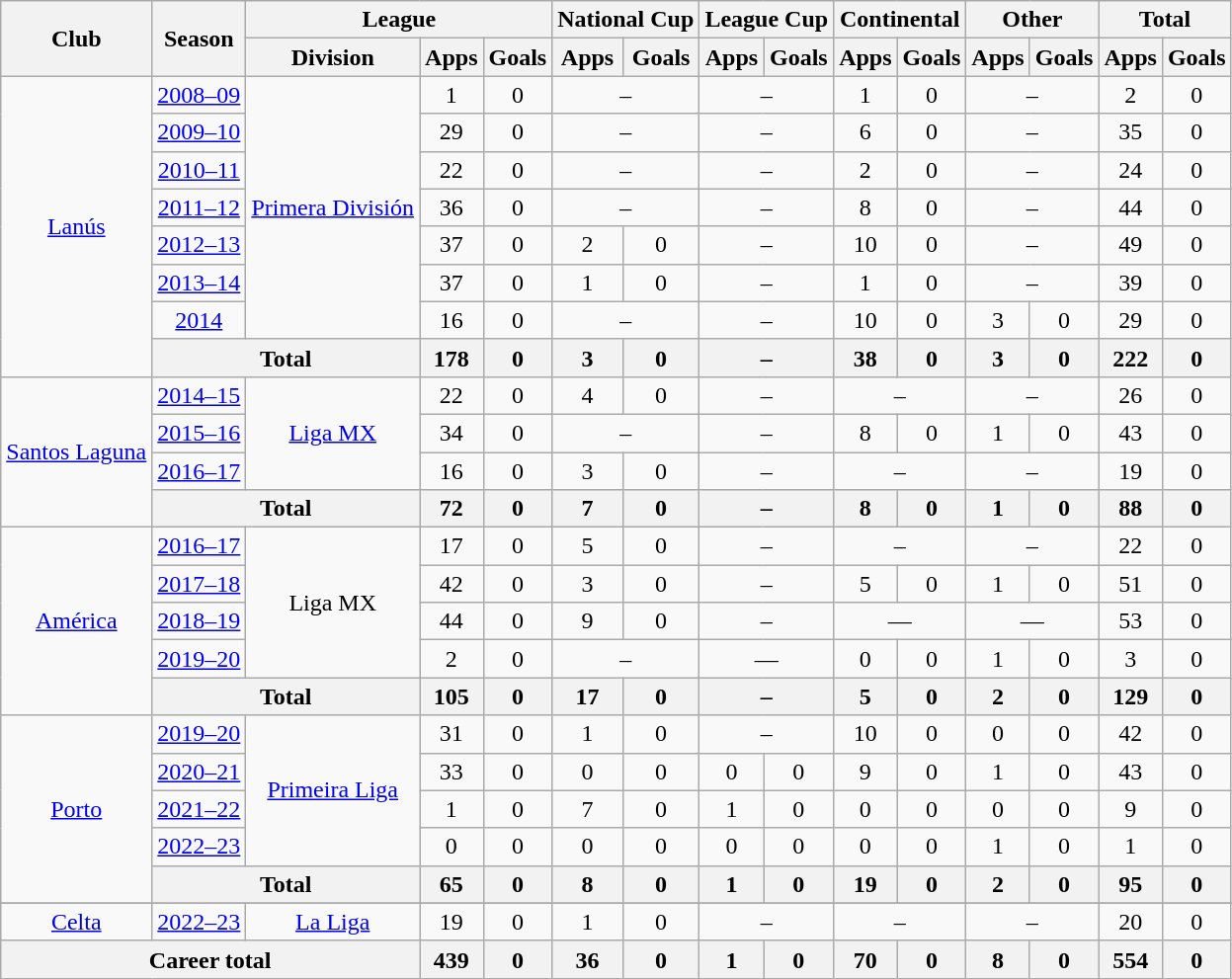<table class="wikitable" style="text-align:center">
<tr>
<th rowspan="2">Club</th>
<th rowspan="2">Season</th>
<th colspan="3">League</th>
<th colspan="2">National Cup</th>
<th colspan="2">League Cup</th>
<th colspan="2">Continental</th>
<th colspan="2">Other</th>
<th colspan="2">Total</th>
</tr>
<tr>
<th>Division</th>
<th>Apps</th>
<th>Goals</th>
<th>Apps</th>
<th>Goals</th>
<th>Apps</th>
<th>Goals</th>
<th>Apps</th>
<th>Goals</th>
<th>Apps</th>
<th>Goals</th>
<th>Apps</th>
<th>Goals</th>
</tr>
<tr>
<td rowspan="8"><a href='#'>Lanús</a></td>
<td><a href='#'>2008–09</a></td>
<td rowspan="7"><a href='#'>Primera División</a></td>
<td>1</td>
<td>0</td>
<td colspan="2">–</td>
<td colspan="2">–</td>
<td>1</td>
<td>0</td>
<td colspan="2">–</td>
<td>2</td>
<td>0</td>
</tr>
<tr>
<td><a href='#'>2009–10</a></td>
<td>29</td>
<td>0</td>
<td colspan="2">–</td>
<td colspan="2">–</td>
<td>6</td>
<td>0</td>
<td colspan="2">–</td>
<td>35</td>
<td>0</td>
</tr>
<tr>
<td><a href='#'>2010–11</a></td>
<td>22</td>
<td>0</td>
<td colspan="2">–</td>
<td colspan="2">–</td>
<td>2</td>
<td>0</td>
<td colspan="2">–</td>
<td>24</td>
<td>0</td>
</tr>
<tr>
<td><a href='#'>2011–12</a></td>
<td>36</td>
<td>0</td>
<td colspan="2">–</td>
<td colspan="2">–</td>
<td>8</td>
<td>0</td>
<td colspan="2">–</td>
<td>44</td>
<td>0</td>
</tr>
<tr>
<td><a href='#'>2012–13</a></td>
<td>37</td>
<td>0</td>
<td>2</td>
<td>0</td>
<td colspan="2">–</td>
<td>10</td>
<td>0</td>
<td colspan="2">–</td>
<td>49</td>
<td>0</td>
</tr>
<tr>
<td><a href='#'>2013–14</a></td>
<td>37</td>
<td>0</td>
<td>1</td>
<td>0</td>
<td colspan="2">–</td>
<td>1</td>
<td>0</td>
<td colspan="2">–</td>
<td>39</td>
<td>0</td>
</tr>
<tr>
<td><a href='#'>2014</a></td>
<td>16</td>
<td>0</td>
<td colspan="2">–</td>
<td colspan="2">–</td>
<td>10</td>
<td>0</td>
<td>3</td>
<td>0</td>
<td>29</td>
<td>0</td>
</tr>
<tr>
<th colspan="2">Total</th>
<th>178</th>
<th>0</th>
<th>3</th>
<th>0</th>
<th colspan="2">–</th>
<th>38</th>
<th>0</th>
<th>3</th>
<th>0</th>
<th>222</th>
<th>0</th>
</tr>
<tr>
<td rowspan="4"><a href='#'>Santos Laguna</a></td>
<td><a href='#'>2014–15</a></td>
<td rowspan="3"><a href='#'>Liga MX</a></td>
<td>22</td>
<td>0</td>
<td>4</td>
<td>0</td>
<td colspan="2">–</td>
<td colspan="2">–</td>
<td colspan="2">–</td>
<td>26</td>
<td>0</td>
</tr>
<tr>
<td><a href='#'>2015–16</a></td>
<td>34</td>
<td>0</td>
<td colspan="2">–</td>
<td colspan="2">–</td>
<td>8</td>
<td>0</td>
<td>1</td>
<td>0</td>
<td>43</td>
<td>0</td>
</tr>
<tr>
<td><a href='#'>2016–17</a></td>
<td>16</td>
<td>0</td>
<td>3</td>
<td>0</td>
<td colspan="2">–</td>
<td colspan="2">–</td>
<td colspan="2">–</td>
<td>19</td>
<td>0</td>
</tr>
<tr>
<th colspan="2">Total</th>
<th>72</th>
<th>0</th>
<th>7</th>
<th>0</th>
<th colspan="2">–</th>
<th>8</th>
<th>0</th>
<th>1</th>
<th>0</th>
<th>88</th>
<th>0</th>
</tr>
<tr>
<td rowspan="5"><a href='#'>América</a></td>
<td><a href='#'>2016–17</a></td>
<td rowspan="4">Liga MX</td>
<td>17</td>
<td>0</td>
<td>5</td>
<td>0</td>
<td colspan="2">–</td>
<td colspan="2">–</td>
<td colspan="2">–</td>
<td>22</td>
<td>0</td>
</tr>
<tr>
<td><a href='#'>2017–18</a></td>
<td>42</td>
<td>0</td>
<td>3</td>
<td>0</td>
<td colspan="2">–</td>
<td>5</td>
<td>0</td>
<td>1</td>
<td>0</td>
<td>51</td>
<td>0</td>
</tr>
<tr>
<td><a href='#'>2018–19</a></td>
<td>44</td>
<td>0</td>
<td>9</td>
<td>0</td>
<td colspan="2">–</td>
<td colspan="2">—</td>
<td colspan="2">—</td>
<td>53</td>
<td>0</td>
</tr>
<tr>
<td><a href='#'>2019–20</a></td>
<td>2</td>
<td>0</td>
<td colspan="2">–</td>
<td colspan="2">—</td>
<td>0</td>
<td>0</td>
<td>1</td>
<td>0</td>
<td>3</td>
<td>0</td>
</tr>
<tr>
<th colspan="2">Total</th>
<th>105</th>
<th>0</th>
<th>17</th>
<th>0</th>
<th colspan="2">–</th>
<th>5</th>
<th>0</th>
<th>2</th>
<th>0</th>
<th>129</th>
<th>0</th>
</tr>
<tr>
<td rowspan="5"><a href='#'>Porto</a></td>
<td><a href='#'>2019–20</a></td>
<td rowspan="4"><a href='#'>Primeira Liga</a></td>
<td>31</td>
<td>0</td>
<td>1</td>
<td>0</td>
<td colspan="2">–</td>
<td>10</td>
<td>0</td>
<td>0</td>
<td>0</td>
<td>42</td>
<td>0</td>
</tr>
<tr>
<td><a href='#'>2020–21</a></td>
<td>33</td>
<td>0</td>
<td>0</td>
<td>0</td>
<td>0</td>
<td>0</td>
<td>9</td>
<td>0</td>
<td>1</td>
<td>0</td>
<td>43</td>
<td>0</td>
</tr>
<tr>
<td><a href='#'>2021–22</a></td>
<td>1</td>
<td>0</td>
<td>7</td>
<td>0</td>
<td>1</td>
<td>0</td>
<td>0</td>
<td>0</td>
<td>0</td>
<td>0</td>
<td>9</td>
<td>0</td>
</tr>
<tr>
<td><a href='#'>2022–23</a></td>
<td>0</td>
<td>0</td>
<td>0</td>
<td>0</td>
<td>0</td>
<td>0</td>
<td>0</td>
<td>0</td>
<td>1</td>
<td>0</td>
<td>1</td>
<td>0</td>
</tr>
<tr>
<th colspan="2">Total</th>
<th>65</th>
<th>0</th>
<th>8</th>
<th>0</th>
<th>1</th>
<th>0</th>
<th>19</th>
<th>0</th>
<th>2</th>
<th>0</th>
<th>95</th>
<th>0</th>
</tr>
<tr>
</tr>
<tr>
<td><a href='#'>Celta</a></td>
<td><a href='#'>2022–23</a></td>
<td><a href='#'>La Liga</a></td>
<td>19</td>
<td>0</td>
<td>1</td>
<td>0</td>
<td colspan="2">–</td>
<td colspan="2">–</td>
<td colspan="2">–</td>
<td>20</td>
<td>0</td>
</tr>
<tr>
<th colspan="3">Career total</th>
<th>439</th>
<th>0</th>
<th>36</th>
<th>0</th>
<th>1</th>
<th>0</th>
<th>70</th>
<th>0</th>
<th>8</th>
<th>0</th>
<th>554</th>
<th>0</th>
</tr>
</table>
